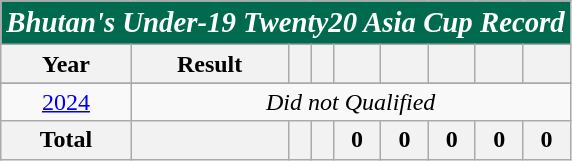<table class="wikitable" style="text-align:center">
<tr>
<th style="color:white; background:#006A4E;" colspan=9><strong><big><em>Bhutan's  Under-19 Twenty20 Asia Cup Record</em></big></strong></th>
</tr>
<tr>
<th>Year</th>
<th>Result</th>
<th></th>
<th></th>
<th></th>
<th></th>
<th></th>
<th></th>
<th></th>
</tr>
<tr bgcolor=pink>
</tr>
<tr>
<td> <a href='#'>2024</a></td>
<td colspan="8"><em>Did not Qualified</em></td>
</tr>
<tr>
<th>Total</th>
<th></th>
<th></th>
<th></th>
<th>0</th>
<th>0</th>
<th>0</th>
<th>0</th>
<th>0</th>
</tr>
</table>
